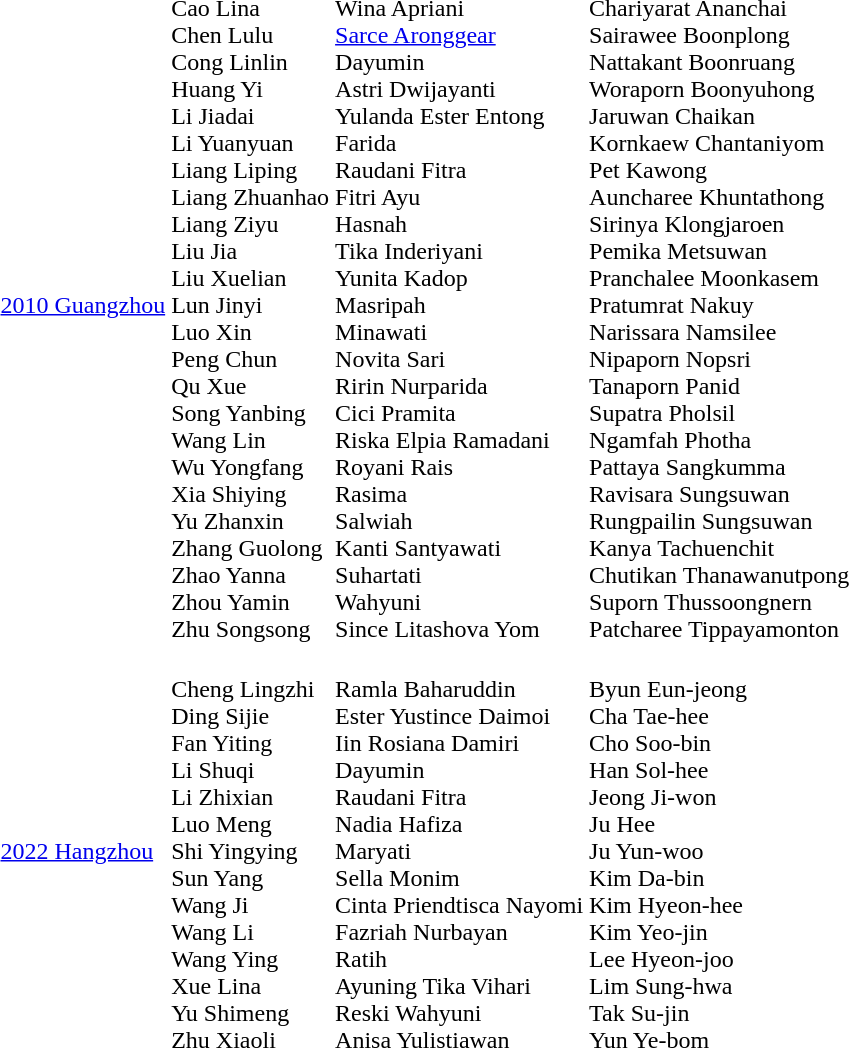<table>
<tr>
<td><a href='#'>2010 Guangzhou</a></td>
<td><br>Cao Lina<br>Chen Lulu<br>Cong Linlin<br>Huang Yi<br>Li Jiadai<br>Li Yuanyuan<br>Liang Liping<br>Liang Zhuanhao<br>Liang Ziyu<br>Liu Jia<br>Liu Xuelian<br>Lun Jinyi<br>Luo Xin<br>Peng Chun<br>Qu Xue<br>Song Yanbing<br>Wang Lin<br>Wu Yongfang<br>Xia Shiying<br>Yu Zhanxin<br>Zhang Guolong<br>Zhao Yanna<br>Zhou Yamin<br>Zhu Songsong</td>
<td><br>Wina Apriani<br><a href='#'>Sarce Aronggear</a><br>Dayumin<br>Astri Dwijayanti<br>Yulanda Ester Entong<br>Farida<br>Raudani Fitra<br>Fitri Ayu<br>Hasnah<br>Tika Inderiyani<br>Yunita Kadop<br>Masripah<br>Minawati<br>Novita Sari<br>Ririn Nurparida<br>Cici Pramita<br>Riska Elpia Ramadani<br>Royani Rais<br>Rasima<br>Salwiah<br>Kanti Santyawati<br>Suhartati<br>Wahyuni<br>Since Litashova Yom</td>
<td><br>Chariyarat Ananchai<br>Sairawee Boonplong<br>Nattakant Boonruang<br>Woraporn Boonyuhong<br>Jaruwan Chaikan<br>Kornkaew Chantaniyom<br>Pet Kawong<br>Auncharee Khuntathong<br>Sirinya Klongjaroen<br>Pemika Metsuwan<br>Pranchalee Moonkasem<br>Pratumrat Nakuy<br>Narissara Namsilee<br>Nipaporn Nopsri<br>Tanaporn Panid<br>Supatra Pholsil<br>Ngamfah Photha<br>Pattaya Sangkumma<br>Ravisara Sungsuwan<br>Rungpailin Sungsuwan<br>Kanya Tachuenchit<br>Chutikan Thanawanutpong<br>Suporn Thussoongnern<br>Patcharee Tippayamonton</td>
</tr>
<tr>
<td><a href='#'>2022 Hangzhou</a></td>
<td><br>Cheng Lingzhi<br>Ding Sijie<br>Fan Yiting<br>Li Shuqi<br>Li Zhixian<br>Luo Meng<br>Shi Yingying<br>Sun Yang<br>Wang Ji<br>Wang Li<br>Wang Ying<br>Xue Lina<br>Yu Shimeng<br>Zhu Xiaoli</td>
<td><br>Ramla Baharuddin<br>Ester Yustince Daimoi<br>Iin Rosiana Damiri<br>Dayumin<br>Raudani Fitra<br>Nadia Hafiza<br>Maryati<br>Sella Monim<br>Cinta Priendtisca Nayomi<br>Fazriah Nurbayan<br>Ratih<br>Ayuning Tika Vihari<br>Reski Wahyuni<br>Anisa Yulistiawan</td>
<td><br>Byun Eun-jeong<br>Cha Tae-hee<br>Cho Soo-bin<br>Han Sol-hee<br>Jeong Ji-won<br>Ju Hee<br>Ju Yun-woo<br>Kim Da-bin<br>Kim Hyeon-hee<br>Kim Yeo-jin<br>Lee Hyeon-joo<br>Lim Sung-hwa<br>Tak Su-jin<br>Yun Ye-bom</td>
</tr>
</table>
